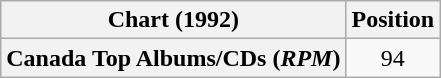<table class="wikitable plainrowheaders" style="text-align:center">
<tr>
<th scope="col">Chart (1992)</th>
<th scope="col">Position</th>
</tr>
<tr>
<th scope="row">Canada Top Albums/CDs (<em>RPM</em>)</th>
<td>94</td>
</tr>
</table>
